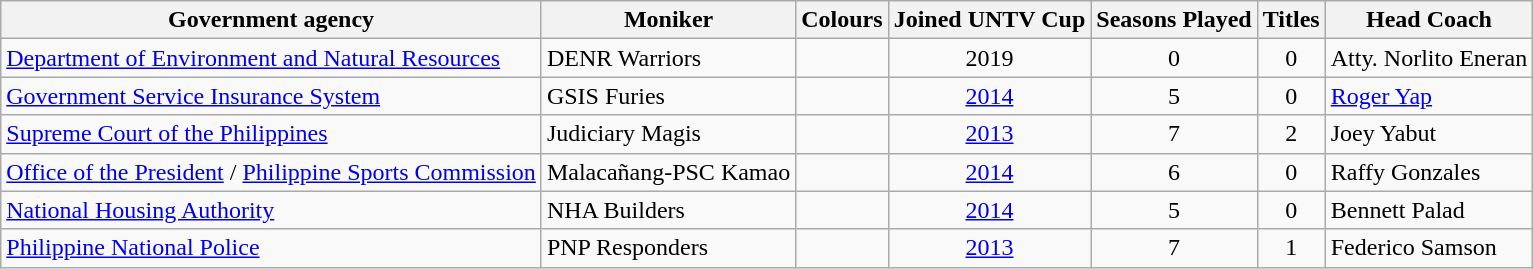<table class=wikitable>
<tr>
<th>Government agency</th>
<th>Moniker</th>
<th>Colours</th>
<th>Joined UNTV Cup</th>
<th>Seasons Played</th>
<th>Titles</th>
<th>Head Coach</th>
</tr>
<tr>
<td><a href='#'>Department of Environment and Natural Resources</a></td>
<td>DENR Warriors</td>
<td align=center;>  </td>
<td style="text-align:center;">2019</td>
<td style="text-align:center;">0</td>
<td style="text-align:center;">0</td>
<td>Atty. Norlito Eneran</td>
</tr>
<tr>
<td><a href='#'>Government Service Insurance System</a></td>
<td>GSIS Furies</td>
<td align=center;>   </td>
<td style="text-align:center;"><a href='#'>2014</a></td>
<td style="text-align:center;">5</td>
<td style="text-align:center;">0</td>
<td><a href='#'>Roger Yap</a></td>
</tr>
<tr>
<td><a href='#'>Supreme Court of the Philippines</a></td>
<td>Judiciary Magis</td>
<td align=center;>  </td>
<td style="text-align:center;"><a href='#'>2013</a></td>
<td style="text-align:center;">7</td>
<td style="text-align:center;">2</td>
<td>Joey Yabut</td>
</tr>
<tr>
<td><a href='#'>Office of the President</a> / <a href='#'>Philippine Sports Commission</a></td>
<td>Malacañang-PSC Kamao</td>
<td align=center;>   </td>
<td style="text-align:center;"><a href='#'>2014</a></td>
<td style="text-align:center;">6</td>
<td style="text-align:center;">0</td>
<td>Raffy Gonzales</td>
</tr>
<tr>
<td><a href='#'>National Housing Authority</a></td>
<td>NHA Builders</td>
<td align=center;> </td>
<td style="text-align:center;"><a href='#'>2014</a></td>
<td style="text-align:center;">5</td>
<td style="text-align:center;">0</td>
<td>Bennett Palad</td>
</tr>
<tr>
<td><a href='#'>Philippine National Police</a></td>
<td>PNP Responders</td>
<td align=center;>  </td>
<td style="text-align:center;"><a href='#'>2013</a></td>
<td style="text-align:center;">7</td>
<td style="text-align:center;">1</td>
<td>Federico Samson</td>
</tr>
</table>
